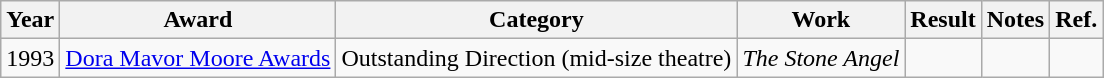<table class="wikitable">
<tr>
<th>Year</th>
<th>Award</th>
<th>Category</th>
<th>Work</th>
<th>Result</th>
<th>Notes</th>
<th>Ref.</th>
</tr>
<tr>
<td>1993</td>
<td><a href='#'>Dora Mavor Moore Awards</a></td>
<td>Outstanding Direction (mid-size theatre)</td>
<td><em>The Stone Angel</em></td>
<td></td>
<td></td>
<td></td>
</tr>
</table>
